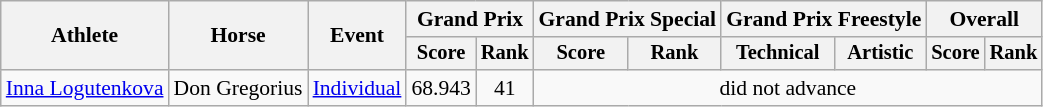<table class=wikitable style="font-size:90%">
<tr>
<th rowspan="2">Athlete</th>
<th rowspan="2">Horse</th>
<th rowspan="2">Event</th>
<th colspan="2">Grand Prix</th>
<th colspan="2">Grand Prix Special</th>
<th colspan="2">Grand Prix Freestyle</th>
<th colspan="2">Overall</th>
</tr>
<tr style="font-size:95%">
<th>Score</th>
<th>Rank</th>
<th>Score</th>
<th>Rank</th>
<th>Technical</th>
<th>Artistic</th>
<th>Score</th>
<th>Rank</th>
</tr>
<tr align=center>
<td align=left><a href='#'>Inna Logutenkova</a></td>
<td align=left>Don Gregorius</td>
<td align=left><a href='#'>Individual</a></td>
<td>68.943</td>
<td>41</td>
<td colspan=6>did not advance</td>
</tr>
</table>
